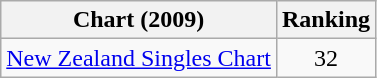<table class="wikitable">
<tr>
<th>Chart (2009)</th>
<th>Ranking</th>
</tr>
<tr>
<td><a href='#'>New Zealand Singles Chart</a></td>
<td style="text-align:center;">32</td>
</tr>
</table>
